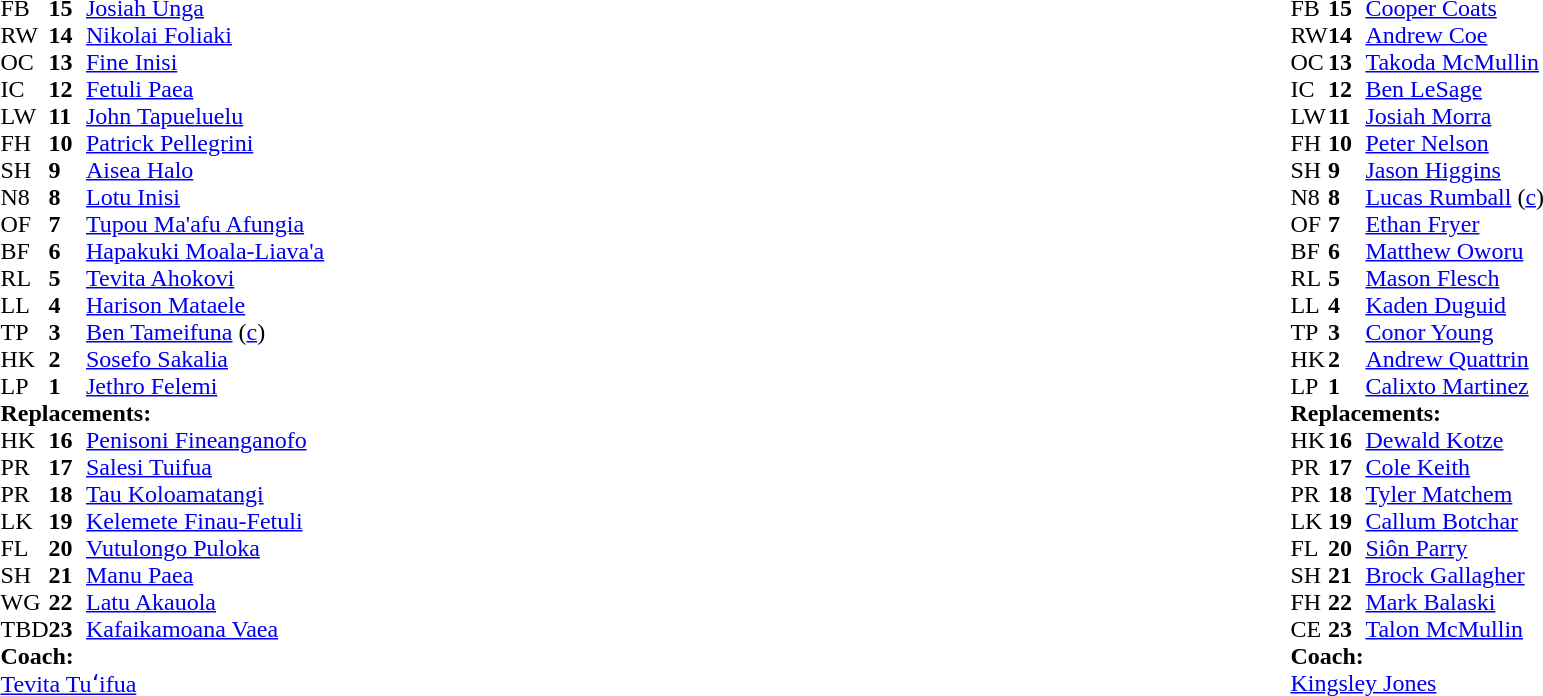<table style="width:100%">
<tr>
<td style="vertical-align:top;width:50%"><br><table cellspacing="0" cellpadding="0">
<tr>
<th width="25"></th>
<th width="25"></th>
</tr>
<tr>
<td>FB</td>
<td><strong>15</strong></td>
<td><a href='#'>Josiah Unga</a></td>
<td></td>
<td></td>
</tr>
<tr>
<td>RW</td>
<td><strong>14</strong></td>
<td><a href='#'>Nikolai Foliaki</a></td>
<td></td>
<td></td>
</tr>
<tr>
<td>OC</td>
<td><strong>13</strong></td>
<td><a href='#'>Fine Inisi</a></td>
<td></td>
<td></td>
</tr>
<tr>
<td>IC</td>
<td><strong>12</strong></td>
<td><a href='#'>Fetuli Paea</a></td>
<td></td>
<td></td>
</tr>
<tr>
<td>LW</td>
<td><strong>11</strong></td>
<td><a href='#'>John Tapueluelu</a></td>
<td></td>
<td></td>
</tr>
<tr>
<td>FH</td>
<td><strong>10</strong></td>
<td><a href='#'>Patrick Pellegrini</a></td>
<td></td>
<td></td>
</tr>
<tr>
<td>SH</td>
<td><strong>9</strong></td>
<td><a href='#'>Aisea Halo</a></td>
<td></td>
<td></td>
</tr>
<tr>
<td>N8</td>
<td><strong>8</strong></td>
<td><a href='#'>Lotu Inisi</a></td>
<td></td>
<td></td>
</tr>
<tr>
<td>OF</td>
<td><strong>7</strong></td>
<td><a href='#'>Tupou Ma'afu Afungia</a></td>
<td></td>
<td></td>
</tr>
<tr>
<td>BF</td>
<td><strong>6</strong></td>
<td><a href='#'>Hapakuki Moala-Liava'a</a></td>
<td></td>
<td></td>
</tr>
<tr>
<td>RL</td>
<td><strong>5</strong></td>
<td><a href='#'>Tevita Ahokovi</a></td>
<td></td>
<td></td>
</tr>
<tr>
<td>LL</td>
<td><strong>4</strong></td>
<td><a href='#'>Harison Mataele</a></td>
<td></td>
<td></td>
</tr>
<tr>
<td>TP</td>
<td><strong>3</strong></td>
<td><a href='#'>Ben Tameifuna</a> (<a href='#'>c</a>)</td>
<td></td>
<td></td>
</tr>
<tr>
<td>HK</td>
<td><strong>2</strong></td>
<td><a href='#'>Sosefo Sakalia</a></td>
<td></td>
<td></td>
</tr>
<tr>
<td>LP</td>
<td><strong>1</strong></td>
<td><a href='#'>Jethro Felemi</a></td>
<td></td>
<td></td>
<td></td>
<td></td>
</tr>
<tr>
<td colspan="3"><strong>Replacements:</strong></td>
</tr>
<tr>
<td>HK</td>
<td><strong>16</strong></td>
<td><a href='#'>Penisoni Fineanganofo</a></td>
<td></td>
<td></td>
</tr>
<tr>
<td>PR</td>
<td><strong>17</strong></td>
<td><a href='#'>Salesi Tuifua</a></td>
<td></td>
<td></td>
<td></td>
<td></td>
</tr>
<tr>
<td>PR</td>
<td><strong>18</strong></td>
<td><a href='#'>Tau Koloamatangi</a></td>
<td></td>
<td></td>
</tr>
<tr>
<td>LK</td>
<td><strong>19</strong></td>
<td><a href='#'>Kelemete Finau-Fetuli</a></td>
<td></td>
<td></td>
</tr>
<tr>
<td>FL</td>
<td><strong>20</strong></td>
<td><a href='#'>Vutulongo Puloka</a></td>
<td></td>
<td></td>
</tr>
<tr>
<td>SH</td>
<td><strong>21</strong></td>
<td><a href='#'>Manu Paea</a></td>
<td></td>
<td></td>
</tr>
<tr>
<td>WG</td>
<td><strong>22</strong></td>
<td><a href='#'>Latu Akauola</a></td>
<td></td>
<td></td>
</tr>
<tr>
<td>TBD</td>
<td><strong>23</strong></td>
<td><a href='#'>Kafaikamoana Vaea</a></td>
<td></td>
<td></td>
</tr>
<tr>
<td colspan=3><strong>Coach:</strong></td>
</tr>
<tr>
<td colspan="4"> <a href='#'>Tevita Tuʻifua</a></td>
</tr>
<tr>
</tr>
</table>
</td>
<td style="vertical-align:top;width:50%"><br><table cellspacing="0" cellpadding="0" align="center">
<tr>
<th width="25"></th>
<th width="25"></th>
</tr>
<tr>
<td>FB</td>
<td><strong>15</strong></td>
<td><a href='#'>Cooper Coats</a></td>
<td></td>
<td></td>
</tr>
<tr>
<td>RW</td>
<td><strong>14</strong></td>
<td><a href='#'>Andrew Coe</a></td>
<td></td>
<td></td>
</tr>
<tr>
<td>OC</td>
<td><strong>13</strong></td>
<td><a href='#'>Takoda McMullin</a></td>
<td></td>
<td></td>
</tr>
<tr>
<td>IC</td>
<td><strong>12</strong></td>
<td><a href='#'>Ben LeSage</a></td>
<td></td>
<td></td>
</tr>
<tr>
<td>LW</td>
<td><strong>11</strong></td>
<td><a href='#'>Josiah Morra</a></td>
<td></td>
<td></td>
</tr>
<tr>
<td>FH</td>
<td><strong>10</strong></td>
<td><a href='#'>Peter Nelson</a></td>
<td></td>
<td></td>
</tr>
<tr>
<td>SH</td>
<td><strong>9</strong></td>
<td><a href='#'>Jason Higgins</a></td>
<td></td>
<td></td>
</tr>
<tr>
<td>N8</td>
<td><strong>8</strong></td>
<td><a href='#'>Lucas Rumball</a> (<a href='#'>c</a>)</td>
<td></td>
<td></td>
</tr>
<tr>
<td>OF</td>
<td><strong>7</strong></td>
<td><a href='#'>Ethan Fryer</a></td>
<td></td>
<td></td>
</tr>
<tr>
<td>BF</td>
<td><strong>6</strong></td>
<td><a href='#'>Matthew Oworu</a></td>
<td></td>
<td></td>
</tr>
<tr>
<td>RL</td>
<td><strong>5</strong></td>
<td><a href='#'>Mason Flesch</a></td>
<td></td>
<td></td>
</tr>
<tr>
<td>LL</td>
<td><strong>4</strong></td>
<td><a href='#'>Kaden Duguid</a></td>
<td></td>
<td></td>
</tr>
<tr>
<td>TP</td>
<td><strong>3</strong></td>
<td><a href='#'>Conor Young</a></td>
<td></td>
<td></td>
</tr>
<tr>
<td>HK</td>
<td><strong>2</strong></td>
<td><a href='#'>Andrew Quattrin</a></td>
<td></td>
<td></td>
</tr>
<tr>
<td>LP</td>
<td><strong>1</strong></td>
<td><a href='#'>Calixto Martinez</a></td>
<td></td>
<td></td>
</tr>
<tr>
<td colspan=3><strong>Replacements:</strong></td>
</tr>
<tr>
<td>HK</td>
<td><strong>16</strong></td>
<td><a href='#'>Dewald Kotze</a></td>
<td></td>
<td></td>
</tr>
<tr>
<td>PR</td>
<td><strong>17</strong></td>
<td><a href='#'>Cole Keith</a></td>
<td></td>
<td></td>
</tr>
<tr>
<td>PR</td>
<td><strong>18</strong></td>
<td><a href='#'>Tyler Matchem</a></td>
<td></td>
<td></td>
</tr>
<tr>
<td>LK</td>
<td><strong>19</strong></td>
<td><a href='#'>Callum Botchar</a></td>
<td></td>
<td></td>
</tr>
<tr>
<td>FL</td>
<td><strong>20</strong></td>
<td><a href='#'>Siôn Parry</a></td>
<td></td>
<td></td>
</tr>
<tr>
<td>SH</td>
<td><strong>21</strong></td>
<td><a href='#'>Brock Gallagher</a></td>
<td></td>
<td></td>
</tr>
<tr>
<td>FH</td>
<td><strong>22</strong></td>
<td><a href='#'>Mark Balaski</a></td>
<td></td>
<td></td>
</tr>
<tr>
<td>CE</td>
<td><strong>23</strong></td>
<td><a href='#'>Talon McMullin</a></td>
<td></td>
<td></td>
</tr>
<tr>
<td colspan=3><strong>Coach:</strong></td>
</tr>
<tr>
<td colspan="4"> <a href='#'>Kingsley Jones</a></td>
</tr>
<tr>
</tr>
</table>
</td>
</tr>
</table>
